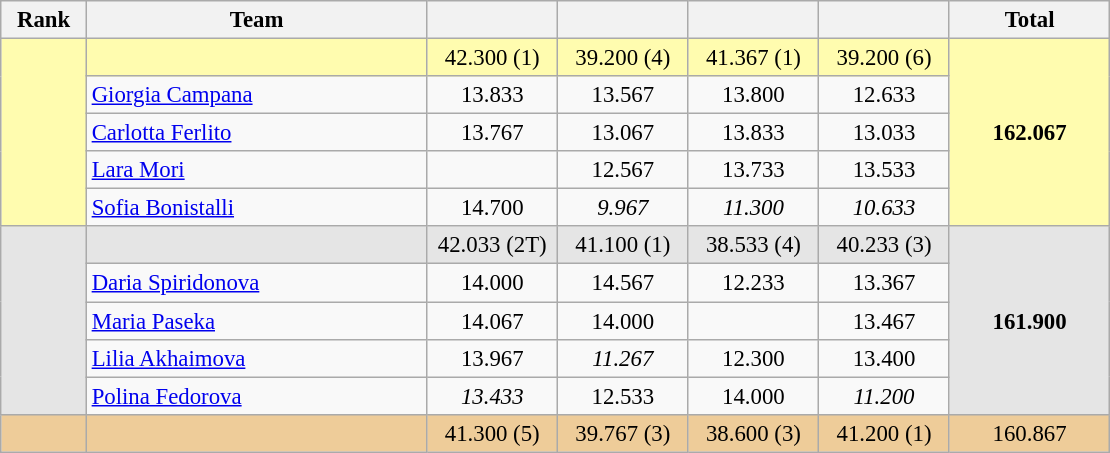<table class="wikitable" style="text-align:center; font-size:95%">
<tr>
<th scope="col" style="width:50px;">Rank</th>
<th scope="col" style="width:220px;">Team</th>
<th scope="col" style="width:80px;"></th>
<th scope="col" style="width:80px;"></th>
<th scope="col" style="width:80px;"></th>
<th scope="col" style="width:80px;"></th>
<th scope="col" style="width:100px;">Total</th>
</tr>
<tr style="background:#fffcaf;">
<td rowspan=5></td>
<td style="text-align:left;"><strong></strong></td>
<td>42.300 (1)</td>
<td>39.200 (4)</td>
<td>41.367 (1)</td>
<td>39.200 (6)</td>
<td rowspan=5><strong>162.067</strong></td>
</tr>
<tr>
<td style="text-align:left;"><a href='#'>Giorgia Campana</a></td>
<td>13.833</td>
<td>13.567</td>
<td>13.800</td>
<td>12.633</td>
</tr>
<tr>
<td style="text-align:left;"><a href='#'>Carlotta Ferlito</a></td>
<td>13.767</td>
<td>13.067</td>
<td>13.833</td>
<td>13.033</td>
</tr>
<tr>
<td style="text-align:left;"><a href='#'>Lara Mori</a></td>
<td></td>
<td>12.567</td>
<td>13.733</td>
<td>13.533</td>
</tr>
<tr>
<td style="text-align:left;"><a href='#'>Sofia Bonistalli</a></td>
<td>14.700</td>
<td><em>9.967</em></td>
<td><em>11.300</em></td>
<td><em>10.633</em></td>
</tr>
<tr style="background:#e5e5e5;">
<td rowspan=5></td>
<td style="text-align:left;"><strong></strong></td>
<td>42.033 (2T)</td>
<td>41.100 (1)</td>
<td>38.533 (4)</td>
<td>40.233 (3)</td>
<td rowspan=5><strong>161.900</strong></td>
</tr>
<tr>
<td style="text-align:left;"><a href='#'>Daria Spiridonova</a></td>
<td>14.000</td>
<td>14.567</td>
<td>12.233</td>
<td>13.367</td>
</tr>
<tr>
<td style="text-align:left;"><a href='#'>Maria Paseka</a></td>
<td>14.067</td>
<td>14.000</td>
<td></td>
<td>13.467</td>
</tr>
<tr>
<td style="text-align:left;"><a href='#'>Lilia Akhaimova</a></td>
<td>13.967</td>
<td><em>11.267</em></td>
<td>12.300</td>
<td>13.400</td>
</tr>
<tr>
<td style="text-align:left;"><a href='#'>Polina Fedorova</a></td>
<td><em>13.433</em></td>
<td>12.533</td>
<td>14.000</td>
<td><em>11.200</em></td>
</tr>
<tr style="background:#ec9;">
<td></td>
<td style="text-align:left;"><strong></strong></td>
<td>41.300 (5)</td>
<td>39.767 (3)</td>
<td>38.600 (3)</td>
<td>41.200 (1)</td>
<td>160.867</td>
</tr>
</table>
